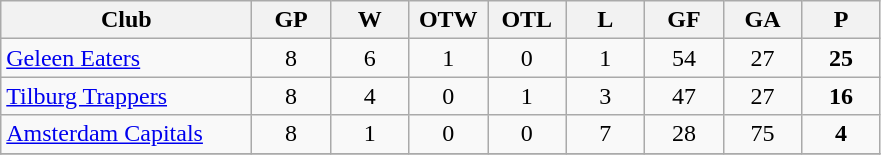<table class="wikitable" style="text-align:center;">
<tr>
<th width=160px>Club</th>
<th width=45px>GP</th>
<th width=45px>W</th>
<th width=45px>OTW</th>
<th width=45px>OTL</th>
<th width=45px>L</th>
<th width=45px>GF</th>
<th width=45px>GA</th>
<th width=45px>P</th>
</tr>
<tr>
<td align=left><a href='#'>Geleen Eaters</a></td>
<td>8</td>
<td>6</td>
<td>1</td>
<td>0</td>
<td>1</td>
<td>54</td>
<td>27</td>
<td><strong>25</strong></td>
</tr>
<tr>
<td align=left><a href='#'>Tilburg Trappers</a></td>
<td>8</td>
<td>4</td>
<td>0</td>
<td>1</td>
<td>3</td>
<td>47</td>
<td>27</td>
<td><strong>16</strong></td>
</tr>
<tr>
<td align=left><a href='#'>Amsterdam Capitals</a></td>
<td>8</td>
<td>1</td>
<td>0</td>
<td>0</td>
<td>7</td>
<td>28</td>
<td>75</td>
<td><strong>4</strong></td>
</tr>
<tr>
</tr>
</table>
